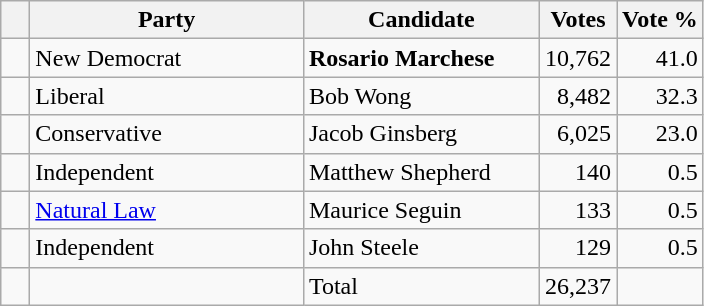<table class="wikitable">
<tr>
<th></th>
<th scope="col" width="175">Party</th>
<th scope="col" width="150">Candidate</th>
<th>Votes</th>
<th>Vote %</th>
</tr>
<tr>
<td>   </td>
<td>New Democrat</td>
<td><strong>Rosario Marchese</strong></td>
<td align=right>10,762</td>
<td align=right>41.0</td>
</tr>
<tr |>
<td>   </td>
<td>Liberal</td>
<td>Bob Wong</td>
<td align=right>8,482</td>
<td align=right>32.3</td>
</tr>
<tr |>
<td>   </td>
<td>Conservative</td>
<td>Jacob Ginsberg</td>
<td align=right>6,025</td>
<td align=right>23.0<br>
</td>
</tr>
<tr |>
<td>   </td>
<td>Independent</td>
<td>Matthew Shepherd</td>
<td align=right>140</td>
<td align=right>0.5</td>
</tr>
<tr |>
<td>   </td>
<td><a href='#'>Natural Law</a></td>
<td>Maurice Seguin</td>
<td align=right>133</td>
<td align=right>0.5</td>
</tr>
<tr |>
<td>   </td>
<td>Independent</td>
<td>John Steele</td>
<td align=right>129</td>
<td align=right>0.5</td>
</tr>
<tr |>
<td></td>
<td></td>
<td>Total</td>
<td align=right>26,237</td>
<td></td>
</tr>
</table>
